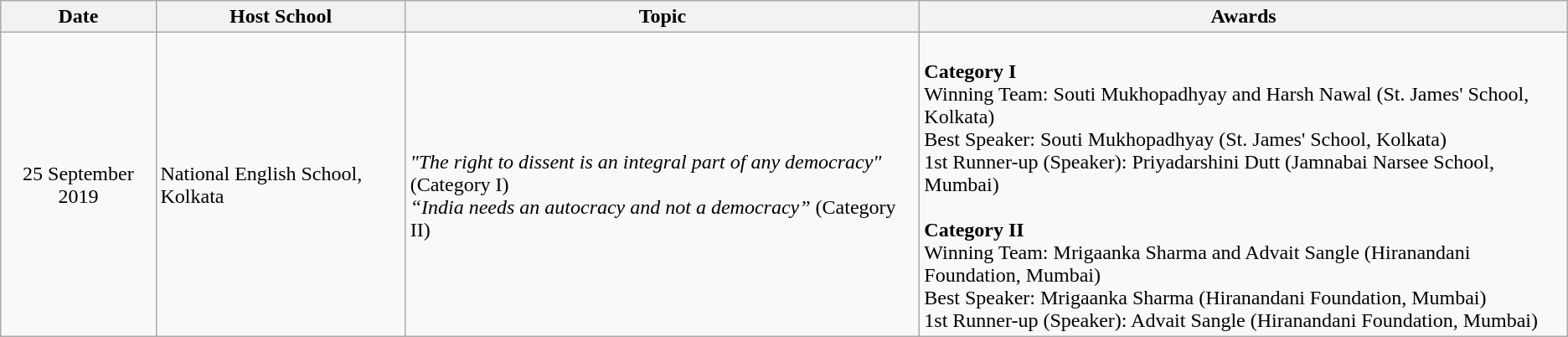<table class="wikitable">
<tr>
<th>Date</th>
<th>Host School</th>
<th>Topic</th>
<th>Awards</th>
</tr>
<tr>
<td align="center">25 September 2019</td>
<td>National English School, Kolkata</td>
<td><br><em>"The right to dissent is an integral part of any democracy"</em> (Category I)<br>
<em>“India needs an autocracy and not a democracy”</em> (Category II)</td>
<td><br><strong>Category I</strong><br>
Winning Team: Souti Mukhopadhyay and Harsh Nawal (St. James' School, Kolkata)<br>
Best Speaker: Souti Mukhopadhyay (St. James' School, Kolkata)<br>
1st Runner-up (Speaker): Priyadarshini Dutt (Jamnabai Narsee School, Mumbai)<br><br>
<strong>Category II</strong><br>
Winning Team: Mrigaanka Sharma and Advait Sangle (Hiranandani Foundation, Mumbai)<br>
Best Speaker: Mrigaanka Sharma (Hiranandani Foundation, Mumbai)<br>
1st Runner-up (Speaker): Advait Sangle (Hiranandani Foundation, Mumbai)</td>
</tr>
</table>
